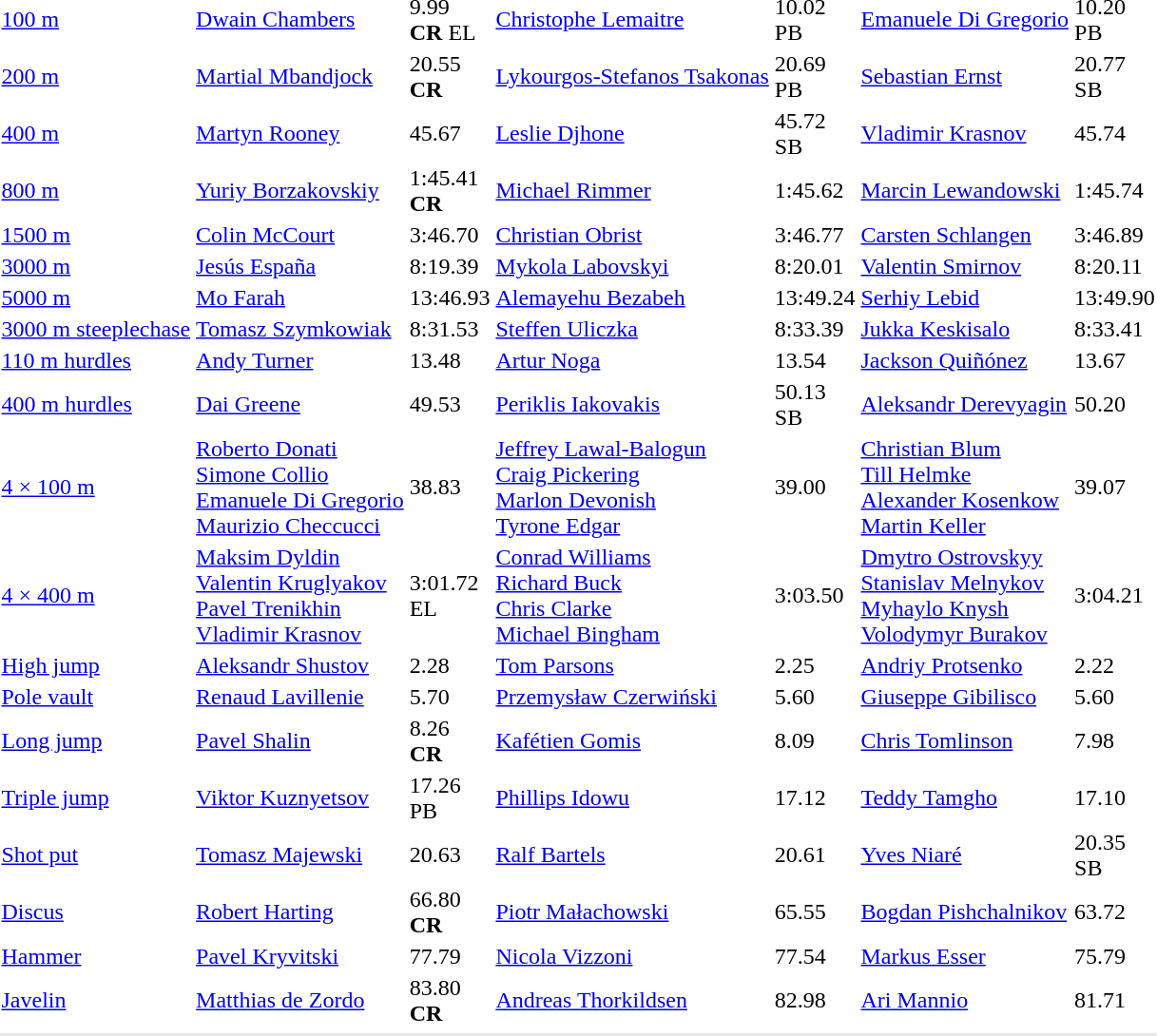<table>
<tr>
<td><a href='#'>100 m</a><br></td>
<td><a href='#'>Dwain Chambers</a><br></td>
<td>9.99<br><strong>CR</strong> EL</td>
<td><a href='#'>Christophe Lemaitre</a><br></td>
<td>10.02  <br>PB</td>
<td><a href='#'>Emanuele Di Gregorio</a><br></td>
<td>10.20<br>PB</td>
</tr>
<tr>
<td><a href='#'>200 m</a><br></td>
<td><a href='#'>Martial Mbandjock</a><br></td>
<td>20.55<br><strong>CR</strong></td>
<td><a href='#'>Lykourgos-Stefanos Tsakonas</a><br></td>
<td>20.69  <br>PB</td>
<td><a href='#'>Sebastian Ernst</a><br></td>
<td>20.77<br>SB</td>
</tr>
<tr>
<td><a href='#'>400 m</a><br></td>
<td><a href='#'>Martyn Rooney</a><br></td>
<td>45.67</td>
<td><a href='#'>Leslie Djhone</a><br></td>
<td>45.72  <br>SB</td>
<td><a href='#'>Vladimir Krasnov</a><br></td>
<td>45.74</td>
</tr>
<tr>
<td><a href='#'>800 m</a><br></td>
<td><a href='#'>Yuriy Borzakovskiy</a><br></td>
<td>1:45.41  <br><strong>CR</strong></td>
<td><a href='#'>Michael Rimmer</a><br></td>
<td>1:45.62</td>
<td><a href='#'>Marcin Lewandowski</a><br></td>
<td>1:45.74</td>
</tr>
<tr>
<td><a href='#'>1500 m</a><br></td>
<td><a href='#'>Colin McCourt</a><br></td>
<td>3:46.70</td>
<td><a href='#'>Christian Obrist</a><br></td>
<td>3:46.77</td>
<td><a href='#'>Carsten Schlangen</a><br></td>
<td>3:46.89</td>
</tr>
<tr>
<td><a href='#'>3000 m</a><br></td>
<td><a href='#'>Jesús España</a><br></td>
<td>8:19.39</td>
<td><a href='#'>Mykola Labovskyi</a><br></td>
<td>8:20.01</td>
<td><a href='#'>Valentin Smirnov</a><br></td>
<td>8:20.11</td>
</tr>
<tr>
<td><a href='#'>5000 m</a><br></td>
<td><a href='#'>Mo Farah</a><br></td>
<td>13:46.93</td>
<td><a href='#'>Alemayehu Bezabeh</a><br></td>
<td>13:49.24</td>
<td><a href='#'>Serhiy Lebid</a><br></td>
<td>13:49.90</td>
</tr>
<tr>
<td><a href='#'>3000 m steeplechase</a><br></td>
<td><a href='#'>Tomasz Szymkowiak</a><br></td>
<td>8:31.53</td>
<td><a href='#'>Steffen Uliczka</a><br></td>
<td>8:33.39</td>
<td><a href='#'>Jukka Keskisalo</a><br></td>
<td>8:33.41</td>
</tr>
<tr>
<td><a href='#'>110 m hurdles</a><br></td>
<td><a href='#'>Andy Turner</a><br></td>
<td>13.48</td>
<td><a href='#'>Artur Noga</a><br></td>
<td>13.54</td>
<td><a href='#'>Jackson Quiñónez</a><br></td>
<td>13.67</td>
</tr>
<tr>
<td><a href='#'>400 m hurdles</a><br></td>
<td><a href='#'>Dai Greene</a><br></td>
<td>49.53</td>
<td><a href='#'>Periklis Iakovakis</a><br></td>
<td>50.13  <br>SB</td>
<td><a href='#'>Aleksandr Derevyagin</a><br></td>
<td>50.20</td>
</tr>
<tr>
<td><a href='#'>4 × 100 m</a><br></td>
<td><a href='#'>Roberto Donati</a><br><a href='#'>Simone Collio</a><br><a href='#'>Emanuele Di Gregorio</a><br><a href='#'>Maurizio Checcucci</a><br></td>
<td>38.83</td>
<td><a href='#'>Jeffrey Lawal-Balogun</a><br><a href='#'>Craig Pickering</a><br><a href='#'>Marlon Devonish</a><br><a href='#'>Tyrone Edgar</a><br></td>
<td>39.00</td>
<td><a href='#'>Christian Blum</a><br><a href='#'>Till Helmke</a><br><a href='#'>Alexander Kosenkow</a><br><a href='#'>Martin Keller</a><br></td>
<td>39.07</td>
</tr>
<tr>
<td><a href='#'>4 × 400 m</a><br></td>
<td><a href='#'>Maksim Dyldin</a><br><a href='#'>Valentin Kruglyakov</a><br><a href='#'>Pavel Trenikhin</a><br><a href='#'>Vladimir Krasnov</a><br></td>
<td>3:01.72<br>EL</td>
<td><a href='#'>Conrad Williams</a><br><a href='#'>Richard Buck</a><br><a href='#'>Chris Clarke</a><br><a href='#'>Michael Bingham</a><br></td>
<td>3:03.50</td>
<td><a href='#'>Dmytro Ostrovskyy</a><br><a href='#'>Stanislav Melnykov</a><br><a href='#'>Myhaylo Knysh</a><br><a href='#'>Volodymyr Burakov</a><br></td>
<td>3:04.21</td>
</tr>
<tr>
<td><a href='#'>High jump</a><br></td>
<td><a href='#'>Aleksandr Shustov</a><br></td>
<td>2.28</td>
<td><a href='#'>Tom Parsons</a><br></td>
<td>2.25</td>
<td><a href='#'>Andriy Protsenko</a><br></td>
<td>2.22</td>
</tr>
<tr>
<td><a href='#'>Pole vault</a><br></td>
<td><a href='#'>Renaud Lavillenie</a><br></td>
<td>5.70</td>
<td><a href='#'>Przemysław Czerwiński</a><br></td>
<td>5.60</td>
<td><a href='#'>Giuseppe Gibilisco</a><br></td>
<td>5.60</td>
</tr>
<tr>
<td><a href='#'>Long jump</a><br></td>
<td><a href='#'>Pavel Shalin</a><br></td>
<td>8.26 <br><strong>CR</strong></td>
<td><a href='#'>Kafétien Gomis</a><br></td>
<td>8.09</td>
<td><a href='#'>Chris Tomlinson</a><br></td>
<td>7.98</td>
</tr>
<tr>
<td><a href='#'>Triple jump</a><br></td>
<td><a href='#'>Viktor Kuznyetsov</a><br></td>
<td>17.26 <br>PB</td>
<td><a href='#'>Phillips Idowu</a><br></td>
<td>17.12</td>
<td><a href='#'>Teddy Tamgho</a><br></td>
<td>17.10</td>
</tr>
<tr>
<td><a href='#'>Shot put</a><br></td>
<td><a href='#'>Tomasz Majewski</a><br></td>
<td>20.63</td>
<td><a href='#'>Ralf Bartels</a><br></td>
<td>20.61</td>
<td><a href='#'>Yves Niaré</a><br></td>
<td>20.35 <br>SB</td>
</tr>
<tr>
<td><a href='#'>Discus</a><br></td>
<td><a href='#'>Robert Harting</a><br></td>
<td>66.80<br> <strong>CR</strong></td>
<td><a href='#'>Piotr Małachowski</a><br></td>
<td>65.55</td>
<td><a href='#'>Bogdan Pishchalnikov</a><br></td>
<td>63.72</td>
</tr>
<tr>
<td><a href='#'>Hammer</a><br></td>
<td><a href='#'>Pavel Kryvitski</a><br></td>
<td>77.79</td>
<td><a href='#'>Nicola Vizzoni</a><br></td>
<td>77.54</td>
<td><a href='#'>Markus Esser</a><br></td>
<td>75.79</td>
</tr>
<tr>
<td><a href='#'>Javelin</a><br></td>
<td><a href='#'>Matthias de Zordo</a><br></td>
<td>83.80<br> <strong>CR</strong></td>
<td><a href='#'>Andreas Thorkildsen</a><br></td>
<td>82.98</td>
<td><a href='#'>Ari Mannio</a><br></td>
<td>81.71</td>
</tr>
<tr>
</tr>
<tr bgcolor= e8e8e8>
<td colspan=7></td>
</tr>
</table>
